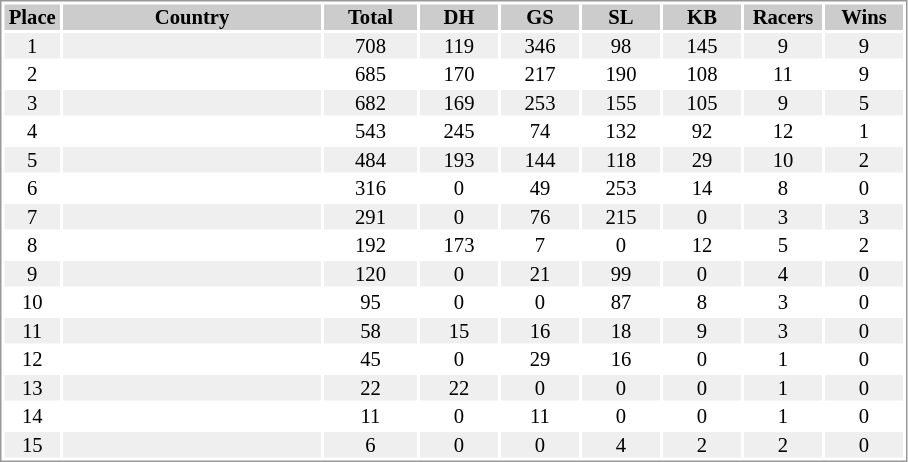<table border="0" style="border: 1px solid #999; background-color:#FFFFFF; text-align:center; font-size:86%; line-height:15px;">
<tr align="center" bgcolor="#CCCCCC">
<th width=35>Place</th>
<th width=170>Country</th>
<th width=60>Total</th>
<th width=50>DH</th>
<th width=50>GS</th>
<th width=50>SL</th>
<th width=50>KB</th>
<th width=50>Racers</th>
<th width=50>Wins</th>
</tr>
<tr bgcolor="#EFEFEF">
<td>1</td>
<td align="left"></td>
<td>708</td>
<td>119</td>
<td>346</td>
<td>98</td>
<td>145</td>
<td>9</td>
<td>9</td>
</tr>
<tr>
<td>2</td>
<td align="left"></td>
<td>685</td>
<td>170</td>
<td>217</td>
<td>190</td>
<td>108</td>
<td>11</td>
<td>9</td>
</tr>
<tr bgcolor="#EFEFEF">
<td>3</td>
<td align="left"></td>
<td>682</td>
<td>169</td>
<td>253</td>
<td>155</td>
<td>105</td>
<td>9</td>
<td>5</td>
</tr>
<tr>
<td>4</td>
<td align="left"></td>
<td>543</td>
<td>245</td>
<td>74</td>
<td>132</td>
<td>92</td>
<td>12</td>
<td>1</td>
</tr>
<tr bgcolor="#EFEFEF">
<td>5</td>
<td align="left"></td>
<td>484</td>
<td>193</td>
<td>144</td>
<td>118</td>
<td>29</td>
<td>10</td>
<td>2</td>
</tr>
<tr>
<td>6</td>
<td align="left"></td>
<td>316</td>
<td>0</td>
<td>49</td>
<td>253</td>
<td>14</td>
<td>8</td>
<td>0</td>
</tr>
<tr bgcolor="#EFEFEF">
<td>7</td>
<td align="left"></td>
<td>291</td>
<td>0</td>
<td>76</td>
<td>215</td>
<td>0</td>
<td>3</td>
<td>3</td>
</tr>
<tr>
<td>8</td>
<td align="left"></td>
<td>192</td>
<td>173</td>
<td>7</td>
<td>0</td>
<td>12</td>
<td>5</td>
<td>2</td>
</tr>
<tr bgcolor="#EFEFEF">
<td>9</td>
<td align="left"></td>
<td>120</td>
<td>0</td>
<td>21</td>
<td>99</td>
<td>0</td>
<td>4</td>
<td>0</td>
</tr>
<tr>
<td>10</td>
<td align="left"></td>
<td>95</td>
<td>0</td>
<td>0</td>
<td>87</td>
<td>8</td>
<td>3</td>
<td>0</td>
</tr>
<tr bgcolor="#EFEFEF">
<td>11</td>
<td align="left"></td>
<td>58</td>
<td>15</td>
<td>16</td>
<td>18</td>
<td>9</td>
<td>3</td>
<td>0</td>
</tr>
<tr>
<td>12</td>
<td align="left"></td>
<td>45</td>
<td>0</td>
<td>29</td>
<td>16</td>
<td>0</td>
<td>1</td>
<td>0</td>
</tr>
<tr bgcolor="#EFEFEF">
<td>13</td>
<td align="left"></td>
<td>22</td>
<td>22</td>
<td>0</td>
<td>0</td>
<td>0</td>
<td>1</td>
<td>0</td>
</tr>
<tr>
<td>14</td>
<td align="left"></td>
<td>11</td>
<td>0</td>
<td>11</td>
<td>0</td>
<td>0</td>
<td>1</td>
<td>0</td>
</tr>
<tr bgcolor="#EFEFEF">
<td>15</td>
<td align="left"></td>
<td>6</td>
<td>0</td>
<td>0</td>
<td>4</td>
<td>2</td>
<td>2</td>
<td>0</td>
</tr>
</table>
